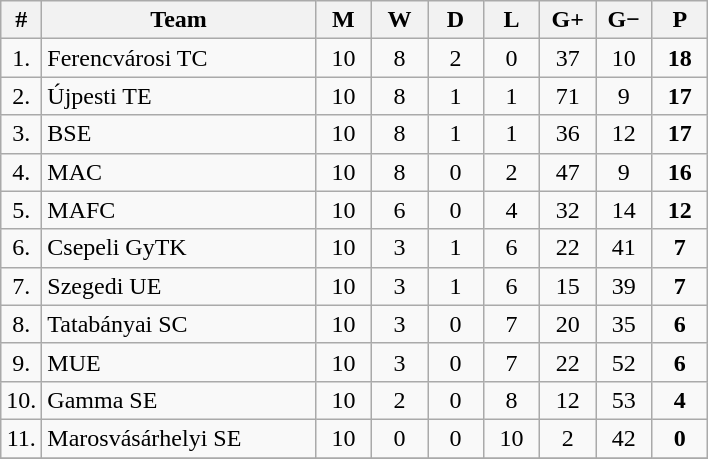<table class="wikitable" style="text-align: center;">
<tr>
<th width="15">#</th>
<th width="175">Team</th>
<th width="30">M</th>
<th width="30">W</th>
<th width="30">D</th>
<th width="30">L</th>
<th width="30">G+</th>
<th width="30">G−</th>
<th width="30">P</th>
</tr>
<tr>
<td>1.</td>
<td align="left">Ferencvárosi TC</td>
<td>10</td>
<td>8</td>
<td>2</td>
<td>0</td>
<td>37</td>
<td>10</td>
<td><strong>18</strong></td>
</tr>
<tr>
<td>2.</td>
<td align="left">Újpesti TE</td>
<td>10</td>
<td>8</td>
<td>1</td>
<td>1</td>
<td>71</td>
<td>9</td>
<td><strong>17</strong></td>
</tr>
<tr>
<td>3.</td>
<td align="left">BSE</td>
<td>10</td>
<td>8</td>
<td>1</td>
<td>1</td>
<td>36</td>
<td>12</td>
<td><strong>17</strong></td>
</tr>
<tr>
<td>4.</td>
<td align="left">MAC</td>
<td>10</td>
<td>8</td>
<td>0</td>
<td>2</td>
<td>47</td>
<td>9</td>
<td><strong>16</strong></td>
</tr>
<tr>
<td>5.</td>
<td align="left">MAFC</td>
<td>10</td>
<td>6</td>
<td>0</td>
<td>4</td>
<td>32</td>
<td>14</td>
<td><strong>12</strong></td>
</tr>
<tr>
<td>6.</td>
<td align="left">Csepeli GyTK</td>
<td>10</td>
<td>3</td>
<td>1</td>
<td>6</td>
<td>22</td>
<td>41</td>
<td><strong>7</strong></td>
</tr>
<tr>
<td>7.</td>
<td align="left">Szegedi UE</td>
<td>10</td>
<td>3</td>
<td>1</td>
<td>6</td>
<td>15</td>
<td>39</td>
<td><strong>7</strong></td>
</tr>
<tr>
<td>8.</td>
<td align="left">Tatabányai SC</td>
<td>10</td>
<td>3</td>
<td>0</td>
<td>7</td>
<td>20</td>
<td>35</td>
<td><strong>6</strong></td>
</tr>
<tr>
<td>9.</td>
<td align="left">MUE</td>
<td>10</td>
<td>3</td>
<td>0</td>
<td>7</td>
<td>22</td>
<td>52</td>
<td><strong>6</strong></td>
</tr>
<tr>
<td>10.</td>
<td align="left">Gamma SE</td>
<td>10</td>
<td>2</td>
<td>0</td>
<td>8</td>
<td>12</td>
<td>53</td>
<td><strong>4</strong></td>
</tr>
<tr>
<td>11.</td>
<td align="left">Marosvásárhelyi SE</td>
<td>10</td>
<td>0</td>
<td>0</td>
<td>10</td>
<td>2</td>
<td>42</td>
<td><strong>0</strong></td>
</tr>
<tr>
</tr>
</table>
